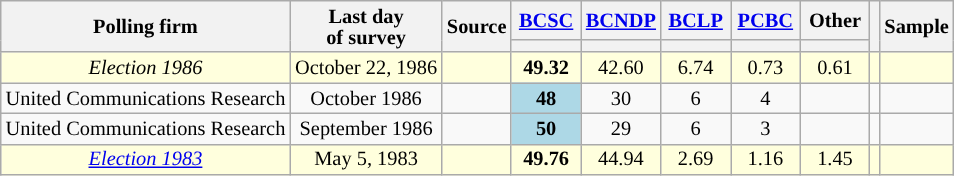<table class="wikitable sortable" style="text-align:center;font-size:85%;line-height:14px;" align="center">
<tr>
<th rowspan="2">Polling firm</th>
<th rowspan="2">Last day <br>of survey</th>
<th rowspan="2">Source</th>
<th class="unsortable" style="width:40px;"><a href='#'>BCSC</a></th>
<th class="unsortable" style="width:40px;"><a href='#'>BCNDP</a></th>
<th class="unsortable" style="width:40px;"><a href='#'>BCLP</a></th>
<th class="unsortable" style="width:40px;"><a href='#'>PCBC</a></th>
<th class="unsortable" style="width:40px;">Other</th>
<th rowspan="2"></th>
<th rowspan="2">Sample</th>
</tr>
<tr style="line-height:5px;">
<th style="background:"></th>
<th style="background:"></th>
<th style="background:"></th>
<th style="background:"></th>
<th style="background:"></th>
</tr>
<tr>
<td style="background:#ffd;"><em>Election 1986</em></td>
<td style="background:#ffd;">October 22, 1986</td>
<td style="background:#ffd;"></td>
<td style="background:#ffd;"><strong>49.32</strong></td>
<td style="background:#ffd;">42.60</td>
<td style="background:#ffd;">6.74</td>
<td style="background:#ffd;">0.73</td>
<td style="background:#ffd;">0.61</td>
<td style="background:#ffd;"></td>
<td style="background:#ffd;"></td>
</tr>
<tr>
<td>United Communications Research</td>
<td>October 1986</td>
<td></td>
<td style="background:#ADD8E6"><strong>48</strong></td>
<td>30</td>
<td>6</td>
<td>4</td>
<td></td>
<td></td>
<td></td>
</tr>
<tr>
<td>United Communications Research</td>
<td>September 1986</td>
<td></td>
<td style="background:#ADD8E6"><strong>50</strong></td>
<td>29</td>
<td>6</td>
<td>3</td>
<td></td>
<td></td>
<td></td>
</tr>
<tr>
<td style="background:#ffd;"><em><a href='#'>Election 1983</a></em></td>
<td style="background:#ffd;">May 5, 1983</td>
<td style="background:#ffd;"></td>
<td style="background:#ffd;"><strong>49.76</strong></td>
<td style="background:#ffd;">44.94</td>
<td style="background:#ffd;">2.69</td>
<td style="background:#ffd;">1.16</td>
<td style="background:#ffd;">1.45</td>
<td style="background:#ffd;"></td>
<td style="background:#ffd;"></td>
</tr>
</table>
